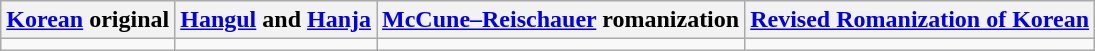<table class="wikitable">
<tr>
<th><a href='#'>Korean</a> original</th>
<th><a href='#'>Hangul</a> and <a href='#'>Hanja</a></th>
<th><a href='#'>McCune–Reischauer</a> romanization</th>
<th><a href='#'>Revised Romanization of Korean</a></th>
</tr>
<tr style="vertical-align:top; white-space:nowrap; text-align:center">
<td></td>
<td></td>
<td></td>
<td></td>
</tr>
</table>
